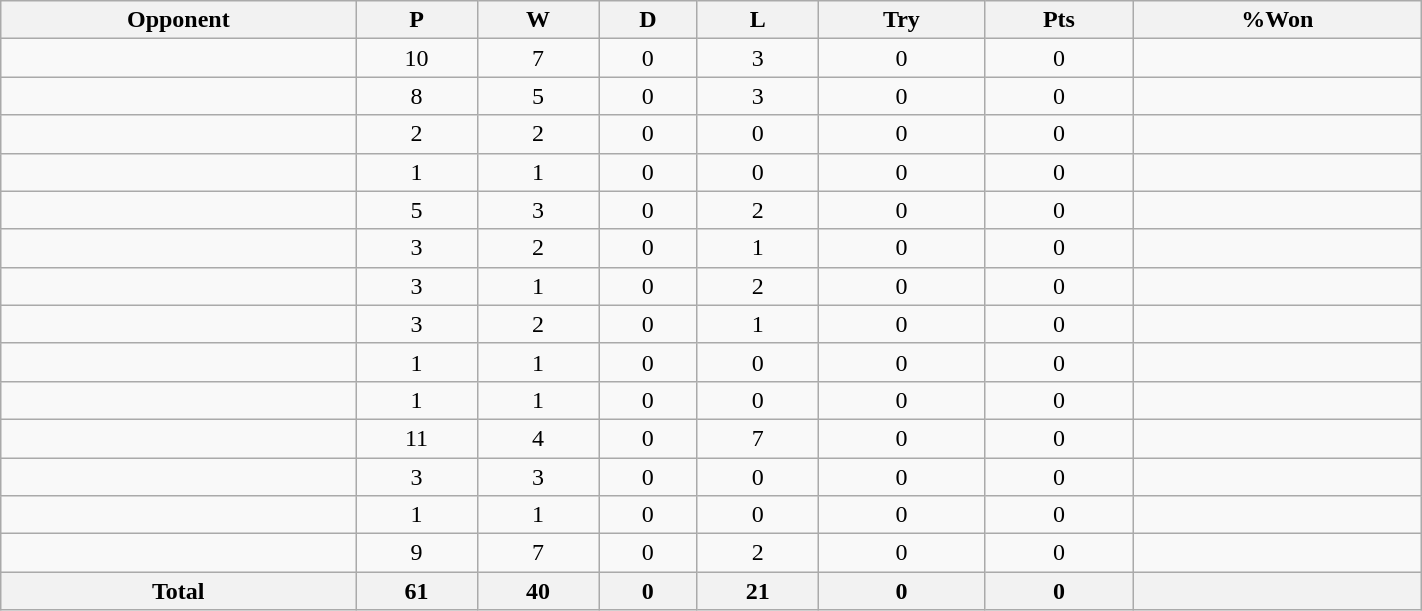<table class="wikitable sortable" style="text-align:center;width:75%">
<tr>
<th style="width:25%;">Opponent</th>
<th abbr="Played" style="width:15px;">P</th>
<th abbr="Won" style="width:10px;">W</th>
<th abbr="Drawn" style="width:10px;">D</th>
<th abbr="Lost" style="width:10px;">L</th>
<th abbr="Tries" style="width:15px;">Try</th>
<th abbr="Points" style="width:18px;">Pts</th>
<th abbr="Won" style="width:15px;">%Won</th>
</tr>
<tr>
<td align="left"></td>
<td>10</td>
<td>7</td>
<td>0</td>
<td>3</td>
<td>0</td>
<td>0</td>
<td></td>
</tr>
<tr>
<td align="left"></td>
<td>8</td>
<td>5</td>
<td>0</td>
<td>3</td>
<td>0</td>
<td>0</td>
<td></td>
</tr>
<tr>
<td align="left"></td>
<td>2</td>
<td>2</td>
<td>0</td>
<td>0</td>
<td>0</td>
<td>0</td>
<td></td>
</tr>
<tr>
<td align="left"></td>
<td>1</td>
<td>1</td>
<td>0</td>
<td>0</td>
<td>0</td>
<td>0</td>
<td></td>
</tr>
<tr>
<td align="left"></td>
<td>5</td>
<td>3</td>
<td>0</td>
<td>2</td>
<td>0</td>
<td>0</td>
<td></td>
</tr>
<tr>
<td align="left"></td>
<td>3</td>
<td>2</td>
<td>0</td>
<td>1</td>
<td>0</td>
<td>0</td>
<td></td>
</tr>
<tr>
<td align="left"></td>
<td>3</td>
<td>1</td>
<td>0</td>
<td>2</td>
<td>0</td>
<td>0</td>
<td></td>
</tr>
<tr>
<td align="left"></td>
<td>3</td>
<td>2</td>
<td>0</td>
<td>1</td>
<td>0</td>
<td>0</td>
<td></td>
</tr>
<tr>
<td align="left"></td>
<td>1</td>
<td>1</td>
<td>0</td>
<td>0</td>
<td>0</td>
<td>0</td>
<td></td>
</tr>
<tr>
<td align="left"></td>
<td>1</td>
<td>1</td>
<td>0</td>
<td>0</td>
<td>0</td>
<td>0</td>
<td></td>
</tr>
<tr>
<td align="left"></td>
<td>11</td>
<td>4</td>
<td>0</td>
<td>7</td>
<td>0</td>
<td>0</td>
<td></td>
</tr>
<tr>
<td align="left"></td>
<td>3</td>
<td>3</td>
<td>0</td>
<td>0</td>
<td>0</td>
<td>0</td>
<td></td>
</tr>
<tr>
<td align="left"></td>
<td>1</td>
<td>1</td>
<td>0</td>
<td>0</td>
<td>0</td>
<td>0</td>
<td></td>
</tr>
<tr>
<td align="left"></td>
<td>9</td>
<td>7</td>
<td>0</td>
<td>2</td>
<td>0</td>
<td>0</td>
<td></td>
</tr>
<tr>
<th>Total</th>
<th>61</th>
<th>40</th>
<th>0</th>
<th>21</th>
<th>0</th>
<th>0</th>
<th></th>
</tr>
</table>
